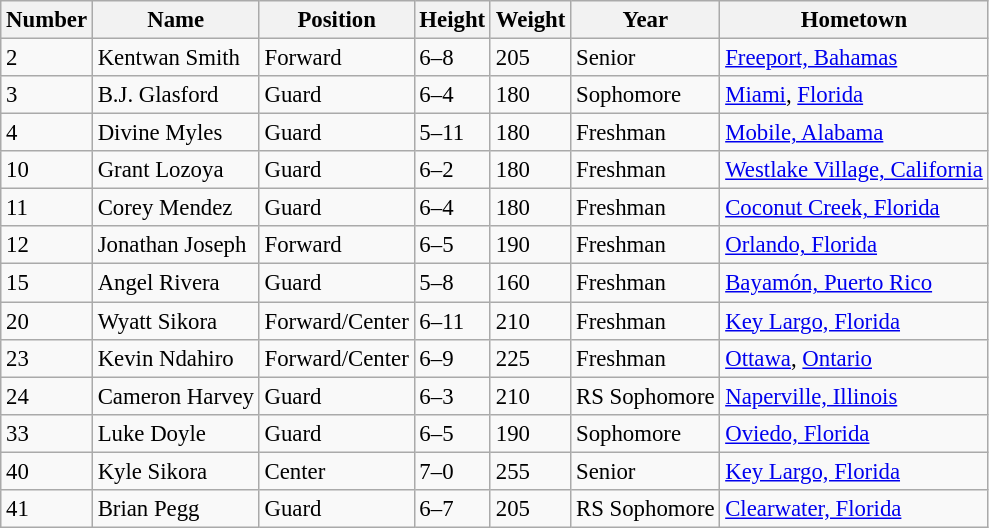<table class="wikitable sortable" style="font-size: 95%;">
<tr>
<th>Number</th>
<th>Name</th>
<th>Position</th>
<th>Height</th>
<th>Weight</th>
<th>Year</th>
<th>Hometown</th>
</tr>
<tr>
<td>2</td>
<td>Kentwan Smith</td>
<td>Forward</td>
<td>6–8</td>
<td>205</td>
<td>Senior</td>
<td><a href='#'>Freeport, Bahamas</a></td>
</tr>
<tr>
<td>3</td>
<td>B.J. Glasford</td>
<td>Guard</td>
<td>6–4</td>
<td>180</td>
<td>Sophomore</td>
<td><a href='#'>Miami</a>, <a href='#'>Florida</a></td>
</tr>
<tr>
<td>4</td>
<td>Divine Myles</td>
<td>Guard</td>
<td>5–11</td>
<td>180</td>
<td>Freshman</td>
<td><a href='#'>Mobile, Alabama</a></td>
</tr>
<tr>
<td>10</td>
<td>Grant Lozoya</td>
<td>Guard</td>
<td>6–2</td>
<td>180</td>
<td>Freshman</td>
<td><a href='#'>Westlake Village, California</a></td>
</tr>
<tr>
<td>11</td>
<td>Corey Mendez</td>
<td>Guard</td>
<td>6–4</td>
<td>180</td>
<td>Freshman</td>
<td><a href='#'>Coconut Creek, Florida</a></td>
</tr>
<tr>
<td>12</td>
<td>Jonathan Joseph</td>
<td>Forward</td>
<td>6–5</td>
<td>190</td>
<td>Freshman</td>
<td><a href='#'>Orlando, Florida</a></td>
</tr>
<tr>
<td>15</td>
<td>Angel Rivera</td>
<td>Guard</td>
<td>5–8</td>
<td>160</td>
<td>Freshman</td>
<td><a href='#'>Bayamón, Puerto Rico</a></td>
</tr>
<tr>
<td>20</td>
<td>Wyatt Sikora</td>
<td>Forward/Center</td>
<td>6–11</td>
<td>210</td>
<td>Freshman</td>
<td><a href='#'>Key Largo, Florida</a></td>
</tr>
<tr>
<td>23</td>
<td>Kevin Ndahiro</td>
<td>Forward/Center</td>
<td>6–9</td>
<td>225</td>
<td>Freshman</td>
<td><a href='#'>Ottawa</a>, <a href='#'>Ontario</a></td>
</tr>
<tr>
<td>24</td>
<td>Cameron Harvey</td>
<td>Guard</td>
<td>6–3</td>
<td>210</td>
<td>RS Sophomore</td>
<td><a href='#'>Naperville, Illinois</a></td>
</tr>
<tr>
<td>33</td>
<td>Luke Doyle</td>
<td>Guard</td>
<td>6–5</td>
<td>190</td>
<td>Sophomore</td>
<td><a href='#'>Oviedo, Florida</a></td>
</tr>
<tr>
<td>40</td>
<td>Kyle Sikora</td>
<td>Center</td>
<td>7–0</td>
<td>255</td>
<td>Senior</td>
<td><a href='#'>Key Largo, Florida</a></td>
</tr>
<tr>
<td>41</td>
<td>Brian Pegg</td>
<td>Guard</td>
<td>6–7</td>
<td>205</td>
<td>RS Sophomore</td>
<td><a href='#'>Clearwater, Florida</a></td>
</tr>
</table>
